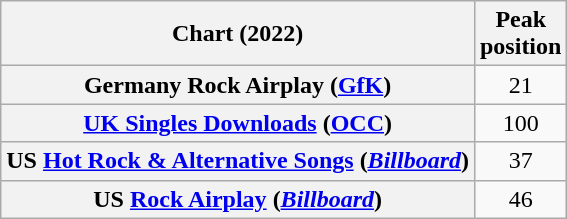<table class="wikitable sortable plainrowheaders" style="text-align:center">
<tr>
<th scope="col">Chart (2022)</th>
<th scope="col">Peak<br>position</th>
</tr>
<tr>
<th scope="row">Germany Rock Airplay (<a href='#'>GfK</a>)</th>
<td>21</td>
</tr>
<tr>
<th scope="row"><a href='#'>UK Singles Downloads</a> (<a href='#'>OCC</a>)</th>
<td>100</td>
</tr>
<tr>
<th scope="row">US <a href='#'>Hot Rock & Alternative Songs</a> (<em><a href='#'>Billboard</a></em>)</th>
<td>37</td>
</tr>
<tr>
<th scope="row">US <a href='#'>Rock Airplay</a> (<em><a href='#'>Billboard</a></em>)</th>
<td>46</td>
</tr>
</table>
